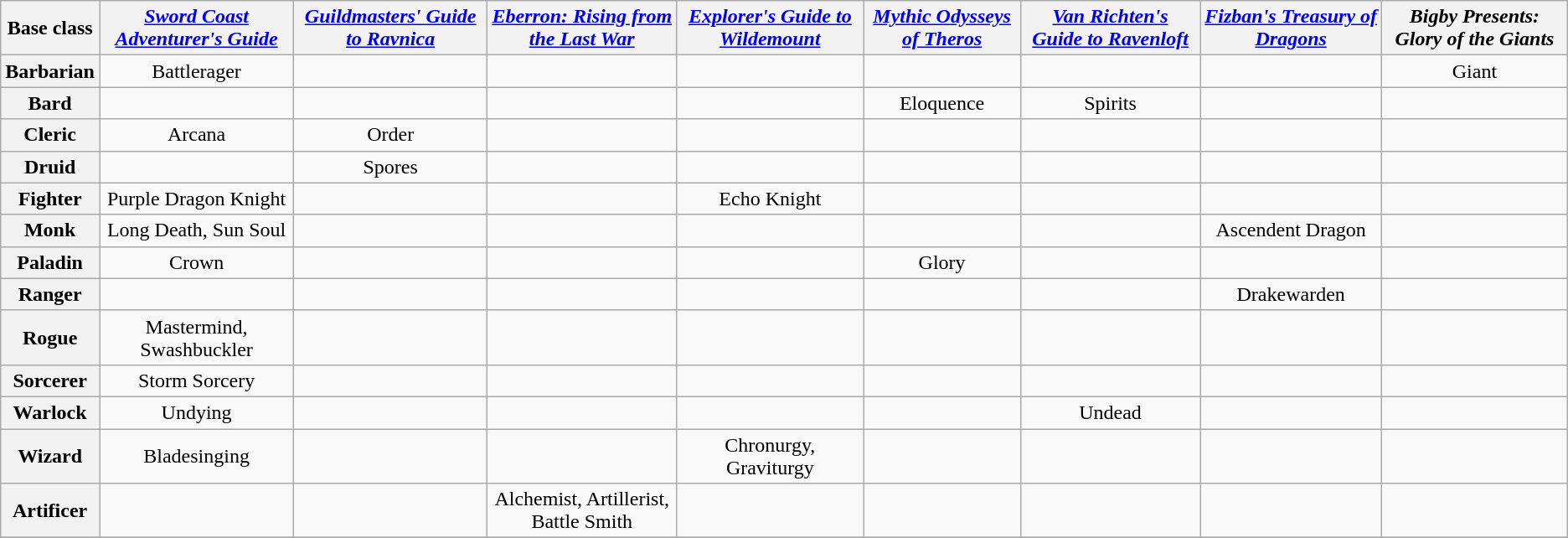<table class="wikitable plainrowheaders" style="text-align:center">
<tr>
<th rowspan="1" scope="col">Base class</th>
<th scope="col"><em><a href='#'>Sword Coast Adventurer's Guide</a></em></th>
<th scope="col"><em><a href='#'>Guildmasters' Guide to Ravnica</a></em></th>
<th scope="col"><em><a href='#'>Eberron: Rising from the Last War</a></em></th>
<th scope="col"><em><a href='#'>Explorer's Guide to Wildemount</a></em></th>
<th scope="col"><em><a href='#'>Mythic Odysseys of Theros</a></em></th>
<th scope="col"><em><a href='#'>Van Richten's Guide to Ravenloft</a></em></th>
<th scope="col"><em><a href='#'>Fizban's Treasury of Dragons</a></em></th>
<th scope="col"><em>Bigby Presents: Glory of the Giants</em></th>
</tr>
<tr>
<th scope="row">Barbarian</th>
<td>Battlerager</td>
<td></td>
<td></td>
<td></td>
<td></td>
<td></td>
<td></td>
<td>Giant</td>
</tr>
<tr>
<th scope="row">Bard</th>
<td></td>
<td></td>
<td></td>
<td></td>
<td>Eloquence</td>
<td>Spirits</td>
<td></td>
<td></td>
</tr>
<tr>
<th scope="row">Cleric</th>
<td>Arcana</td>
<td>Order</td>
<td></td>
<td></td>
<td></td>
<td></td>
<td></td>
<td></td>
</tr>
<tr>
<th scope="row">Druid</th>
<td></td>
<td>Spores</td>
<td></td>
<td></td>
<td></td>
<td></td>
<td></td>
<td></td>
</tr>
<tr>
<th scope="row">Fighter</th>
<td>Purple Dragon Knight</td>
<td></td>
<td></td>
<td>Echo Knight</td>
<td></td>
<td></td>
<td></td>
<td></td>
</tr>
<tr>
<th scope="row">Monk</th>
<td>Long Death, Sun Soul</td>
<td></td>
<td></td>
<td></td>
<td></td>
<td></td>
<td>Ascendent Dragon</td>
<td></td>
</tr>
<tr>
<th scope="row">Paladin</th>
<td>Crown</td>
<td></td>
<td></td>
<td></td>
<td>Glory</td>
<td></td>
<td></td>
<td></td>
</tr>
<tr>
<th scope="row">Ranger</th>
<td></td>
<td></td>
<td></td>
<td></td>
<td></td>
<td></td>
<td>Drakewarden</td>
<td></td>
</tr>
<tr>
<th scope="row">Rogue</th>
<td>Mastermind, Swashbuckler</td>
<td></td>
<td></td>
<td></td>
<td></td>
<td></td>
<td></td>
<td></td>
</tr>
<tr>
<th scope="row">Sorcerer</th>
<td>Storm Sorcery</td>
<td></td>
<td></td>
<td></td>
<td></td>
<td></td>
<td></td>
<td></td>
</tr>
<tr>
<th scope="row">Warlock</th>
<td>Undying</td>
<td></td>
<td></td>
<td></td>
<td></td>
<td>Undead</td>
<td></td>
<td></td>
</tr>
<tr>
<th scope="row">Wizard</th>
<td>Bladesinging</td>
<td></td>
<td></td>
<td>Chronurgy, Graviturgy</td>
<td></td>
<td></td>
<td></td>
<td></td>
</tr>
<tr>
<th scope="row">Artificer</th>
<td></td>
<td></td>
<td>Alchemist, Artillerist, Battle Smith</td>
<td></td>
<td></td>
<td></td>
<td></td>
<td></td>
</tr>
<tr>
</tr>
</table>
